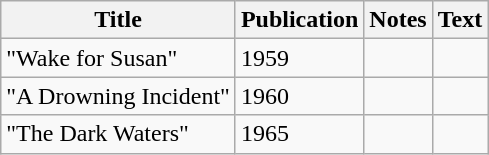<table class="wikitable">
<tr>
<th>Title</th>
<th>Publication</th>
<th>Notes</th>
<th>Text</th>
</tr>
<tr>
<td>"Wake for Susan"</td>
<td>1959</td>
<td></td>
<td></td>
</tr>
<tr>
<td>"A Drowning Incident"</td>
<td>1960</td>
<td></td>
<td></td>
</tr>
<tr>
<td>"The Dark Waters"</td>
<td>1965</td>
<td></td>
<td></td>
</tr>
</table>
